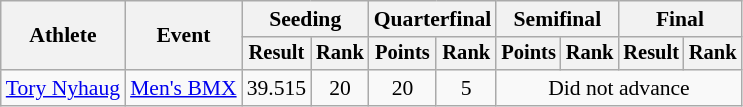<table class="wikitable" style="font-size:90%">
<tr>
<th rowspan=2>Athlete</th>
<th rowspan=2>Event</th>
<th colspan="2">Seeding</th>
<th colspan="2">Quarterfinal</th>
<th colspan="2">Semifinal</th>
<th colspan="2">Final</th>
</tr>
<tr style="font-size:95%">
<th>Result</th>
<th>Rank</th>
<th>Points</th>
<th>Rank</th>
<th>Points</th>
<th>Rank</th>
<th>Result</th>
<th>Rank</th>
</tr>
<tr align=center>
<td align=left><a href='#'>Tory Nyhaug</a></td>
<td align=left><a href='#'>Men's BMX</a></td>
<td>39.515</td>
<td>20</td>
<td>20</td>
<td>5</td>
<td colspan=4>Did not advance</td>
</tr>
</table>
